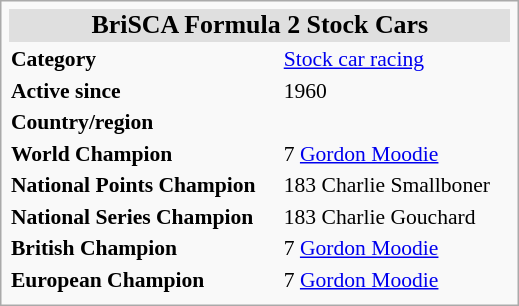<table class="infobox" style="font-size: 90%; width: 24em;">
<tr>
<th colspan=2 style="text-align: center; font-size: larger; background:#dfdfdf;">BriSCA Formula 2 Stock Cars</th>
</tr>
<tr>
<td><strong>Category</strong></td>
<td><a href='#'>Stock car racing</a></td>
</tr>
<tr>
<td><strong>Active since</strong></td>
<td>1960</td>
</tr>
<tr>
<td><strong>Country/region</strong></td>
<td><br>
</td>
</tr>
<tr>
<td><strong>World Champion</strong></td>
<td> 7 <a href='#'>Gordon Moodie</a></td>
</tr>
<tr>
<td><strong>National Points Champion</strong></td>
<td> 183 Charlie Smallboner</td>
</tr>
<tr>
<td><strong>National Series Champion</strong></td>
<td> 183 Charlie Gouchard</td>
</tr>
<tr>
<td><strong>British Champion</strong></td>
<td> 7 <a href='#'>Gordon Moodie</a></td>
</tr>
<tr>
<td><strong>European Champion</strong></td>
<td> 7 <a href='#'>Gordon Moodie</a></td>
</tr>
<tr>
</tr>
</table>
